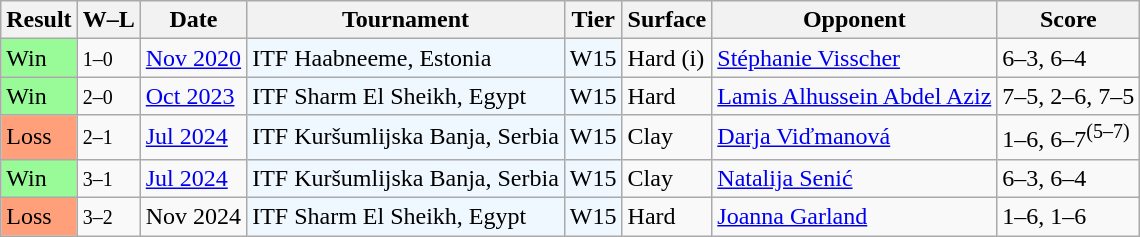<table class="sortable wikitable">
<tr>
<th>Result</th>
<th class=unsortable>W–L</th>
<th>Date</th>
<th>Tournament</th>
<th>Tier</th>
<th>Surface</th>
<th>Opponent</th>
<th class=unsortable>Score</th>
</tr>
<tr>
<td style=background:#98fb98;>Win</td>
<td><small>1–0</small></td>
<td><a href='#'>Nov 2020</a></td>
<td style=background:#f0f8ff;>ITF Haabneeme, Estonia</td>
<td style=background:#f0f8ff;>W15</td>
<td>Hard (i)</td>
<td> <a href='#'>Stéphanie Visscher</a></td>
<td>6–3, 6–4</td>
</tr>
<tr>
<td style=background:#98fb98;>Win</td>
<td><small>2–0</small></td>
<td><a href='#'>Oct 2023</a></td>
<td style=background:#f0f8ff;>ITF Sharm El Sheikh, Egypt</td>
<td style=background:#f0f8ff;>W15</td>
<td>Hard</td>
<td> <a href='#'>Lamis Alhussein Abdel Aziz</a></td>
<td>7–5, 2–6, 7–5</td>
</tr>
<tr>
<td style="background:#FFA07A;">Loss</td>
<td><small>2–1</small></td>
<td><a href='#'>Jul 2024</a></td>
<td style="background:#f0f8ff;">ITF Kuršumlijska Banja, Serbia</td>
<td style="background:#f0f8ff;">W15</td>
<td>Clay</td>
<td> <a href='#'>Darja Viďmanová</a></td>
<td>1–6, 6–7<sup>(5–7)</sup></td>
</tr>
<tr>
<td style=background:#98fb98;>Win</td>
<td><small>3–1</small></td>
<td><a href='#'>Jul 2024</a></td>
<td style="background:#f0f8ff;">ITF Kuršumlijska Banja, Serbia</td>
<td style="background:#f0f8ff;">W15</td>
<td>Clay</td>
<td> <a href='#'>Natalija Senić</a></td>
<td>6–3, 6–4</td>
</tr>
<tr>
<td style="background:#FFA07A;">Loss</td>
<td><small>3–2</small></td>
<td>Nov 2024</td>
<td style="background:#f0f8ff;">ITF Sharm El Sheikh, Egypt</td>
<td style="background:#f0f8ff;">W15</td>
<td>Hard</td>
<td> <a href='#'>Joanna Garland</a></td>
<td>1–6, 1–6</td>
</tr>
</table>
